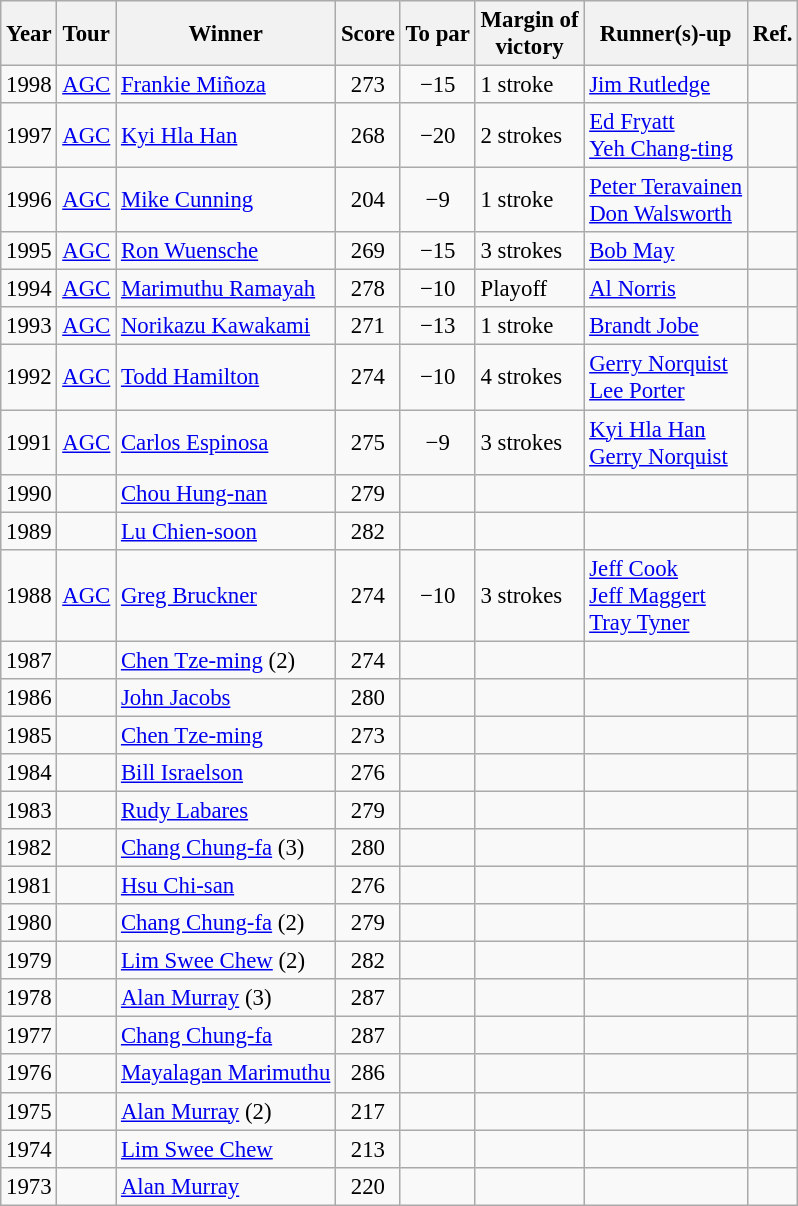<table class="wikitable" style="font-size:95%">
<tr>
<th>Year</th>
<th>Tour</th>
<th>Winner</th>
<th>Score</th>
<th>To par</th>
<th>Margin of<br>victory</th>
<th>Runner(s)-up</th>
<th>Ref.</th>
</tr>
<tr>
<td>1998</td>
<td><a href='#'>AGC</a></td>
<td> <a href='#'>Frankie Miñoza</a></td>
<td align=center>273</td>
<td align=center>−15</td>
<td>1 stroke</td>
<td> <a href='#'>Jim Rutledge</a></td>
<td></td>
</tr>
<tr>
<td>1997</td>
<td><a href='#'>AGC</a></td>
<td> <a href='#'>Kyi Hla Han</a></td>
<td align=center>268</td>
<td align=center>−20</td>
<td>2 strokes</td>
<td> <a href='#'>Ed Fryatt</a><br> <a href='#'>Yeh Chang-ting</a></td>
<td></td>
</tr>
<tr>
<td>1996</td>
<td><a href='#'>AGC</a></td>
<td> <a href='#'>Mike Cunning</a></td>
<td align=center>204</td>
<td align=center>−9</td>
<td>1 stroke</td>
<td> <a href='#'>Peter Teravainen</a><br> <a href='#'>Don Walsworth</a></td>
<td></td>
</tr>
<tr>
<td>1995</td>
<td><a href='#'>AGC</a></td>
<td> <a href='#'>Ron Wuensche</a></td>
<td align=center>269</td>
<td align=center>−15</td>
<td>3 strokes</td>
<td> <a href='#'>Bob May</a></td>
<td></td>
</tr>
<tr>
<td>1994</td>
<td><a href='#'>AGC</a></td>
<td> <a href='#'>Marimuthu Ramayah</a></td>
<td align=center>278</td>
<td align=center>−10</td>
<td>Playoff</td>
<td> <a href='#'>Al Norris</a></td>
<td></td>
</tr>
<tr>
<td>1993</td>
<td><a href='#'>AGC</a></td>
<td> <a href='#'>Norikazu Kawakami</a></td>
<td align=center>271</td>
<td align=center>−13</td>
<td>1 stroke</td>
<td> <a href='#'>Brandt Jobe</a></td>
<td></td>
</tr>
<tr>
<td>1992</td>
<td><a href='#'>AGC</a></td>
<td> <a href='#'>Todd Hamilton</a></td>
<td align=center>274</td>
<td align=center>−10</td>
<td>4 strokes</td>
<td> <a href='#'>Gerry Norquist</a><br> <a href='#'>Lee Porter</a></td>
<td></td>
</tr>
<tr>
<td>1991</td>
<td><a href='#'>AGC</a></td>
<td> <a href='#'>Carlos Espinosa</a></td>
<td align=center>275</td>
<td align=center>−9</td>
<td>3 strokes</td>
<td> <a href='#'>Kyi Hla Han</a><br> <a href='#'>Gerry Norquist</a></td>
<td></td>
</tr>
<tr>
<td>1990</td>
<td></td>
<td> <a href='#'>Chou Hung-nan</a></td>
<td align=center>279</td>
<td align=center></td>
<td></td>
<td></td>
<td></td>
</tr>
<tr>
<td>1989</td>
<td></td>
<td> <a href='#'>Lu Chien-soon</a></td>
<td align=center>282</td>
<td align=center></td>
<td></td>
<td></td>
<td></td>
</tr>
<tr>
<td>1988</td>
<td><a href='#'>AGC</a></td>
<td> <a href='#'>Greg Bruckner</a></td>
<td align=center>274</td>
<td align=center>−10</td>
<td>3 strokes</td>
<td> <a href='#'>Jeff Cook</a><br> <a href='#'>Jeff Maggert</a><br> <a href='#'>Tray Tyner</a></td>
<td></td>
</tr>
<tr>
<td>1987</td>
<td></td>
<td> <a href='#'>Chen Tze-ming</a> (2)</td>
<td align=center>274</td>
<td align=center></td>
<td></td>
<td></td>
<td></td>
</tr>
<tr>
<td>1986</td>
<td></td>
<td> <a href='#'>John Jacobs</a></td>
<td align=center>280</td>
<td align=center></td>
<td></td>
<td></td>
<td></td>
</tr>
<tr>
<td>1985</td>
<td></td>
<td> <a href='#'>Chen Tze-ming</a></td>
<td align=center>273</td>
<td align=center></td>
<td></td>
<td></td>
<td></td>
</tr>
<tr>
<td>1984</td>
<td></td>
<td> <a href='#'>Bill Israelson</a></td>
<td align=center>276</td>
<td align=center></td>
<td></td>
<td></td>
<td></td>
</tr>
<tr>
<td>1983</td>
<td></td>
<td> <a href='#'>Rudy Labares</a></td>
<td align=center>279</td>
<td align=center></td>
<td></td>
<td></td>
<td></td>
</tr>
<tr>
<td>1982</td>
<td></td>
<td> <a href='#'>Chang Chung-fa</a> (3)</td>
<td align=center>280</td>
<td align=center></td>
<td></td>
<td></td>
<td></td>
</tr>
<tr>
<td>1981</td>
<td></td>
<td> <a href='#'>Hsu Chi-san</a></td>
<td align=center>276</td>
<td align=center></td>
<td></td>
<td></td>
<td></td>
</tr>
<tr>
<td>1980</td>
<td></td>
<td> <a href='#'>Chang Chung-fa</a> (2)</td>
<td align=center>279</td>
<td align=center></td>
<td></td>
<td></td>
<td></td>
</tr>
<tr>
<td>1979</td>
<td></td>
<td> <a href='#'>Lim Swee Chew</a> (2)</td>
<td align=center>282</td>
<td align=center></td>
<td></td>
<td></td>
<td></td>
</tr>
<tr>
<td>1978</td>
<td></td>
<td> <a href='#'>Alan Murray</a> (3)</td>
<td align=center>287</td>
<td align=center></td>
<td></td>
<td></td>
<td></td>
</tr>
<tr>
<td>1977</td>
<td></td>
<td> <a href='#'>Chang Chung-fa</a></td>
<td align=center>287</td>
<td align=center></td>
<td></td>
<td></td>
<td></td>
</tr>
<tr>
<td>1976</td>
<td></td>
<td> <a href='#'>Mayalagan Marimuthu</a></td>
<td align=center>286</td>
<td align=center></td>
<td></td>
<td></td>
<td></td>
</tr>
<tr>
<td>1975</td>
<td></td>
<td> <a href='#'>Alan Murray</a> (2)</td>
<td align=center>217</td>
<td align=center></td>
<td></td>
<td></td>
<td></td>
</tr>
<tr>
<td>1974</td>
<td></td>
<td> <a href='#'>Lim Swee Chew</a></td>
<td align=center>213</td>
<td align=center></td>
<td></td>
<td></td>
<td></td>
</tr>
<tr>
<td>1973</td>
<td></td>
<td> <a href='#'>Alan Murray</a></td>
<td align=center>220</td>
<td align=center></td>
<td></td>
<td></td>
<td></td>
</tr>
</table>
